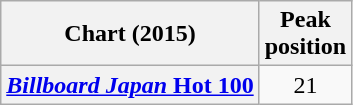<table class="wikitable sortable plainrowheaders">
<tr>
<th scope="col">Chart (2015)</th>
<th scope="col">Peak<br>position</th>
</tr>
<tr>
<th scope="row"><a href='#'><em>Billboard Japan</em> Hot 100</a></th>
<td align="center">21</td>
</tr>
</table>
